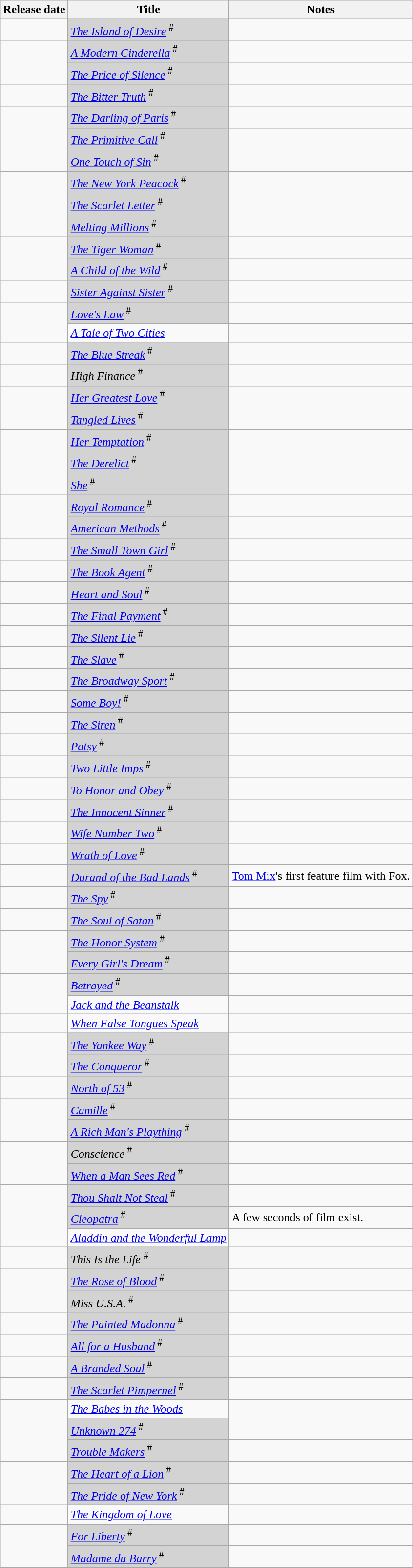<table class="wikitable sortable">
<tr>
<th>Release date</th>
<th>Title</th>
<th class="unsortable">Notes</th>
</tr>
<tr>
<td></td>
<td bgcolor=lightgray><em><a href='#'>The Island of Desire</a></em><sup> #</sup></td>
<td></td>
</tr>
<tr>
<td rowspan="2"></td>
<td bgcolor=lightgray><em><a href='#'>A Modern Cinderella</a></em><sup> #</sup></td>
<td></td>
</tr>
<tr>
<td bgcolor=lightgray><em><a href='#'>The Price of Silence</a></em><sup> #</sup></td>
<td></td>
</tr>
<tr>
<td></td>
<td bgcolor=lightgray><em><a href='#'>The Bitter Truth</a></em><sup> #</sup></td>
<td></td>
</tr>
<tr>
<td rowspan="2"></td>
<td bgcolor=lightgray><em><a href='#'>The Darling of Paris</a></em><sup> #</sup></td>
<td></td>
</tr>
<tr>
<td bgcolor=lightgray><em><a href='#'>The Primitive Call</a></em><sup> #</sup></td>
<td></td>
</tr>
<tr>
<td></td>
<td bgcolor=lightgray><em><a href='#'>One Touch of Sin</a></em><sup> #</sup></td>
<td></td>
</tr>
<tr>
<td></td>
<td bgcolor=lightgray><em><a href='#'>The New York Peacock</a></em><sup> #</sup></td>
<td></td>
</tr>
<tr>
<td></td>
<td bgcolor=lightgray><em><a href='#'>The Scarlet Letter</a></em><sup> #</sup></td>
<td></td>
</tr>
<tr>
<td></td>
<td bgcolor=lightgray><em><a href='#'>Melting Millions</a></em><sup> #</sup></td>
<td></td>
</tr>
<tr>
<td rowspan="2"></td>
<td bgcolor=lightgray><em><a href='#'>The Tiger Woman</a></em><sup> #</sup></td>
<td></td>
</tr>
<tr>
<td bgcolor=lightgray><em><a href='#'>A Child of the Wild</a></em><sup> #</sup></td>
<td></td>
</tr>
<tr>
<td></td>
<td bgcolor=lightgray><em><a href='#'>Sister Against Sister</a></em><sup> #</sup></td>
<td></td>
</tr>
<tr>
<td rowspan="2"></td>
<td bgcolor=lightgray><em><a href='#'>Love's Law</a></em><sup> #</sup></td>
<td></td>
</tr>
<tr>
<td><em><a href='#'>A Tale of Two Cities</a></em></td>
<td></td>
</tr>
<tr>
<td></td>
<td bgcolor=lightgray><em><a href='#'>The Blue Streak</a></em><sup> #</sup></td>
<td></td>
</tr>
<tr>
<td></td>
<td bgcolor=lightgray><em>High Finance</em><sup> #</sup></td>
<td></td>
</tr>
<tr>
<td rowspan="2"></td>
<td bgcolor=lightgray><em><a href='#'>Her Greatest Love</a></em><sup> #</sup></td>
<td></td>
</tr>
<tr>
<td bgcolor=lightgray><em><a href='#'>Tangled Lives</a></em><sup> #</sup></td>
<td></td>
</tr>
<tr>
<td></td>
<td bgcolor=lightgray><em><a href='#'>Her Temptation</a></em><sup> #</sup></td>
<td></td>
</tr>
<tr>
<td></td>
<td bgcolor=lightgray><em><a href='#'>The Derelict</a></em><sup> #</sup></td>
<td></td>
</tr>
<tr>
<td></td>
<td bgcolor=lightgray><em><a href='#'>She</a></em><sup> #</sup></td>
<td></td>
</tr>
<tr>
<td rowspan="2"></td>
<td bgcolor=lightgray><em><a href='#'>Royal Romance</a></em><sup> #</sup></td>
<td></td>
</tr>
<tr>
<td bgcolor=lightgray><em><a href='#'>American Methods</a></em><sup> #</sup></td>
<td></td>
</tr>
<tr>
<td></td>
<td bgcolor=lightgray><em><a href='#'>The Small Town Girl</a></em><sup> #</sup></td>
<td></td>
</tr>
<tr>
<td></td>
<td bgcolor=lightgray><em><a href='#'>The Book Agent</a></em><sup> #</sup></td>
<td></td>
</tr>
<tr>
<td></td>
<td bgcolor=lightgray><em><a href='#'>Heart and Soul</a></em><sup> #</sup></td>
<td></td>
</tr>
<tr>
<td></td>
<td bgcolor=lightgray><em><a href='#'>The Final Payment</a></em><sup> #</sup></td>
<td></td>
</tr>
<tr>
<td></td>
<td bgcolor=lightgray><em><a href='#'>The Silent Lie</a></em><sup> #</sup></td>
<td></td>
</tr>
<tr>
<td></td>
<td bgcolor=lightgray><em><a href='#'>The Slave</a></em><sup> #</sup></td>
<td></td>
</tr>
<tr>
<td></td>
<td bgcolor=lightgray><em><a href='#'>The Broadway Sport</a></em><sup> #</sup></td>
<td></td>
</tr>
<tr>
<td></td>
<td bgcolor=lightgray><em><a href='#'>Some Boy!</a></em><sup> #</sup></td>
<td></td>
</tr>
<tr>
<td></td>
<td bgcolor=lightgray><em><a href='#'>The Siren</a></em><sup> #</sup></td>
<td></td>
</tr>
<tr>
<td></td>
<td bgcolor=lightgray><em><a href='#'>Patsy</a></em><sup> #</sup></td>
<td></td>
</tr>
<tr>
<td></td>
<td bgcolor=lightgray><em><a href='#'>Two Little Imps</a></em><sup> #</sup></td>
<td></td>
</tr>
<tr>
<td></td>
<td bgcolor=lightgray><em><a href='#'>To Honor and Obey</a></em> <sup> #</sup></td>
<td></td>
</tr>
<tr>
<td></td>
<td bgcolor=lightgray><em><a href='#'>The Innocent Sinner</a></em><sup> #</sup></td>
<td></td>
</tr>
<tr>
<td></td>
<td bgcolor=lightgray><em><a href='#'>Wife Number Two</a></em><sup> #</sup></td>
<td></td>
</tr>
<tr>
<td></td>
<td bgcolor=lightgray><em><a href='#'>Wrath of Love</a></em><sup> #</sup></td>
<td></td>
</tr>
<tr>
<td></td>
<td bgcolor=lightgray><em><a href='#'>Durand of the Bad Lands</a></em><sup> #</sup></td>
<td><a href='#'>Tom Mix</a>'s first feature film with Fox.</td>
</tr>
<tr>
<td></td>
<td bgcolor=lightgray><em><a href='#'>The Spy</a></em><sup> #</sup></td>
<td></td>
</tr>
<tr>
<td></td>
<td bgcolor=lightgray><em><a href='#'>The Soul of Satan</a></em><sup> #</sup></td>
<td></td>
</tr>
<tr>
<td rowspan="2"></td>
<td bgcolor=lightgray><em><a href='#'>The Honor System</a></em><sup> #</sup></td>
<td></td>
</tr>
<tr>
<td bgcolor=lightgray><em><a href='#'>Every Girl's Dream</a></em><sup> #</sup></td>
<td></td>
</tr>
<tr>
<td rowspan="2"></td>
<td bgcolor=lightgray><em><a href='#'>Betrayed</a></em><sup> #</sup></td>
<td></td>
</tr>
<tr>
<td><em><a href='#'>Jack and the Beanstalk</a></em></td>
<td></td>
</tr>
<tr>
<td></td>
<td><em><a href='#'>When False Tongues Speak</a></em></td>
<td></td>
</tr>
<tr>
<td rowspan="2"></td>
<td bgcolor=lightgray><em><a href='#'>The Yankee Way</a></em><sup> #</sup></td>
<td></td>
</tr>
<tr>
<td bgcolor=lightgray><em><a href='#'>The Conqueror</a></em><sup> #</sup></td>
<td></td>
</tr>
<tr>
<td></td>
<td bgcolor=lightgray><em><a href='#'>North of 53</a></em><sup> #</sup></td>
<td></td>
</tr>
<tr>
<td rowspan="2"></td>
<td bgcolor=lightgray><em><a href='#'>Camille</a></em><sup> #</sup></td>
<td></td>
</tr>
<tr>
<td bgcolor=lightgray><em><a href='#'>A Rich Man's Plaything</a></em><sup> #</sup></td>
<td></td>
</tr>
<tr>
<td rowspan="2"></td>
<td bgcolor=lightgray><em>Conscience</em><sup> #</sup></td>
<td></td>
</tr>
<tr>
<td bgcolor=lightgray><em><a href='#'>When a Man Sees Red</a></em><sup> #</sup></td>
<td></td>
</tr>
<tr>
<td rowspan="3"></td>
<td bgcolor=lightgray><em><a href='#'>Thou Shalt Not Steal</a></em><sup> #</sup></td>
<td></td>
</tr>
<tr>
<td bgcolor=lightgray><em><a href='#'>Cleopatra</a></em><sup> #</sup></td>
<td>A few seconds of film exist.</td>
</tr>
<tr>
<td><em><a href='#'>Aladdin and the Wonderful Lamp</a></em></td>
<td></td>
</tr>
<tr>
<td></td>
<td bgcolor=lightgray><em>This Is the Life</em> <sup> #</sup></td>
<td></td>
</tr>
<tr>
<td rowspan="2"></td>
<td bgcolor=lightgray><em><a href='#'>The Rose of Blood</a></em><sup> #</sup></td>
<td></td>
</tr>
<tr>
<td bgcolor=lightgray><em>Miss U.S.A.</em><sup> #</sup></td>
<td></td>
</tr>
<tr>
<td></td>
<td bgcolor=lightgray><em><a href='#'>The Painted Madonna</a></em><sup> #</sup></td>
<td></td>
</tr>
<tr>
<td></td>
<td bgcolor=lightgray><em><a href='#'>All for a Husband</a></em><sup> #</sup></td>
<td></td>
</tr>
<tr>
<td></td>
<td bgcolor=lightgray><em><a href='#'>A Branded Soul</a></em><sup> #</sup></td>
<td></td>
</tr>
<tr>
<td></td>
<td bgcolor=lightgray><em><a href='#'>The Scarlet Pimpernel</a></em><sup> #</sup></td>
<td></td>
</tr>
<tr>
<td></td>
<td><em><a href='#'>The Babes in the Woods</a></em></td>
<td></td>
</tr>
<tr>
<td rowspan="2"></td>
<td bgcolor=lightgray><em><a href='#'>Unknown 274</a></em><sup> #</sup></td>
<td></td>
</tr>
<tr>
<td bgcolor=lightgray><em><a href='#'>Trouble Makers</a></em><sup> #</sup></td>
<td></td>
</tr>
<tr>
<td rowspan="2"></td>
<td bgcolor=lightgray><em><a href='#'>The Heart of a Lion</a></em><sup> #</sup></td>
<td></td>
</tr>
<tr>
<td bgcolor=lightgray><em><a href='#'>The Pride of New York</a></em><sup> #</sup></td>
<td></td>
</tr>
<tr>
<td></td>
<td><em><a href='#'>The Kingdom of Love</a></em></td>
<td></td>
</tr>
<tr>
<td rowspan="2"></td>
<td bgcolor=lightgray><em><a href='#'>For Liberty</a></em><sup> #</sup></td>
<td></td>
</tr>
<tr>
<td bgcolor=lightgray><em><a href='#'>Madame du Barry</a></em><sup> #</sup></td>
<td></td>
</tr>
</table>
